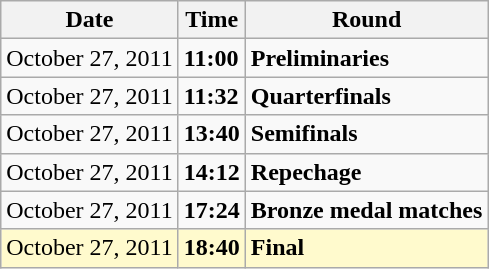<table class="wikitable">
<tr>
<th>Date</th>
<th>Time</th>
<th>Round</th>
</tr>
<tr>
<td>October 27, 2011</td>
<td><strong>11:00</strong></td>
<td><strong>Preliminaries</strong></td>
</tr>
<tr>
<td>October 27, 2011</td>
<td><strong>11:32</strong></td>
<td><strong>Quarterfinals</strong></td>
</tr>
<tr>
<td>October 27, 2011</td>
<td><strong>13:40</strong></td>
<td><strong>Semifinals</strong></td>
</tr>
<tr>
<td>October 27, 2011</td>
<td><strong>14:12</strong></td>
<td><strong>Repechage</strong></td>
</tr>
<tr>
<td>October 27, 2011</td>
<td><strong>17:24</strong></td>
<td><strong>Bronze medal matches</strong></td>
</tr>
<tr style=background:lemonchiffon>
<td>October 27, 2011</td>
<td><strong>18:40</strong></td>
<td><strong>Final</strong></td>
</tr>
</table>
